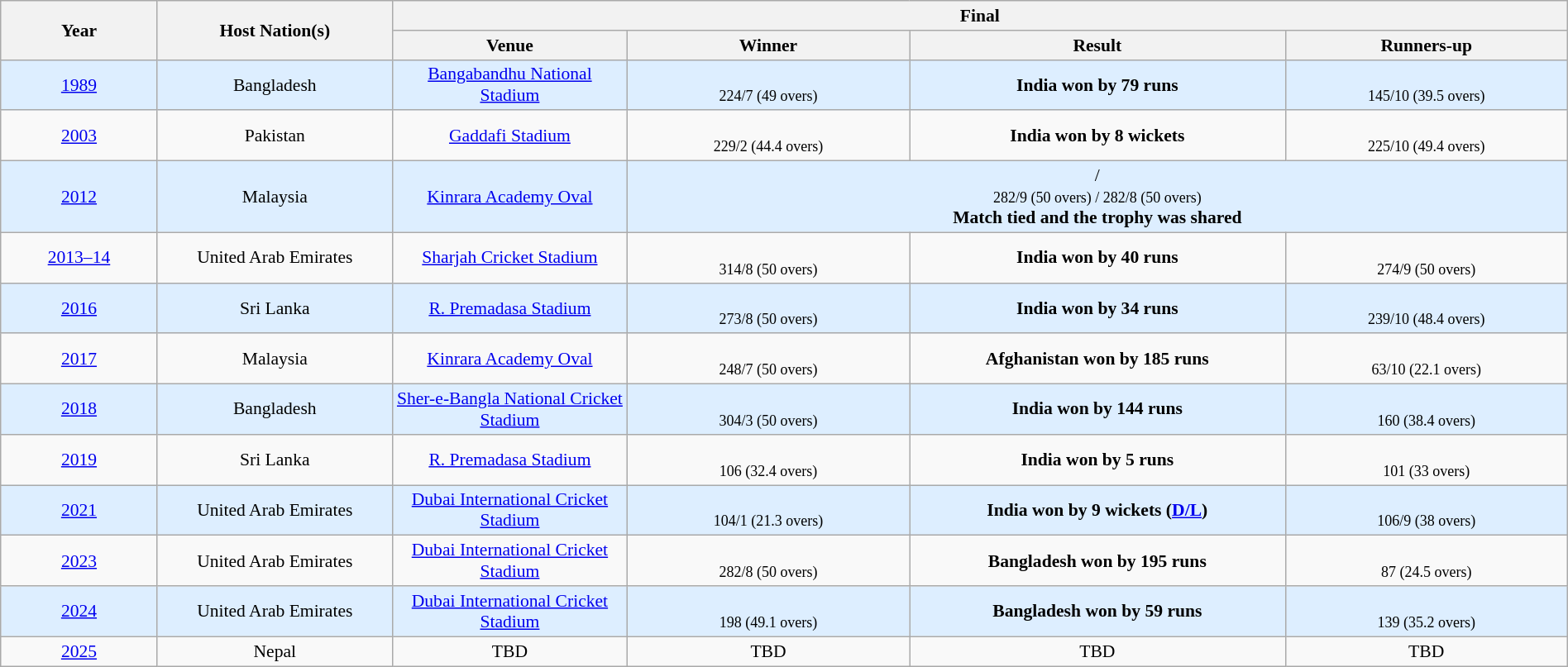<table class="wikitable" style="font-size:90%; width: 100%; text-align: center;">
<tr>
<th rowspan=2 width=10%>Year</th>
<th rowspan=2 width=15%>Host Nation(s)</th>
<th colspan=4>Final</th>
</tr>
<tr>
<th width=15%>Venue</th>
<th width=18%>Winner</th>
<th width=24%>Result</th>
<th width=18%>Runners-up</th>
</tr>
<tr style="background:#ddeeff">
<td><a href='#'>1989</a></td>
<td> Bangladesh</td>
<td><a href='#'>Bangabandhu National Stadium</a></td>
<td><br><small>224/7 (49 overs)</small></td>
<td><strong>India won by 79 runs</strong> <br></td>
<td><br><small>145/10 (39.5 overs)</small></td>
</tr>
<tr>
<td><a href='#'>2003</a></td>
<td> Pakistan</td>
<td><a href='#'>Gaddafi Stadium</a></td>
<td><br><small>229/2 (44.4 overs)</small></td>
<td><strong>India won by 8 wickets</strong> <br></td>
<td><br><small>225/10 (49.4 overs)</small></td>
</tr>
<tr style="background:#ddeeff">
<td><a href='#'>2012</a></td>
<td> Malaysia</td>
<td><a href='#'>Kinrara Academy Oval</a></td>
<td colspan=3> /  <br><small>282/9 (50 overs) / 282/8 (50 overs)</small><br><strong>Match tied and the trophy was shared</strong> <br></td>
</tr>
<tr>
<td><a href='#'>2013–14</a></td>
<td> United Arab Emirates</td>
<td><a href='#'>Sharjah Cricket Stadium</a></td>
<td><br><small>314/8 (50 overs)</small></td>
<td><strong>India won by 40 runs</strong> <br></td>
<td><br><small>274/9 (50 overs)</small></td>
</tr>
<tr style="background:#ddeeff">
<td><a href='#'>2016</a></td>
<td> Sri Lanka</td>
<td><a href='#'>R. Premadasa Stadium</a></td>
<td><br><small>273/8 (50 overs)</small></td>
<td><strong>India won by 34 runs</strong> <br></td>
<td><br><small>239/10 (48.4 overs)</small></td>
</tr>
<tr>
<td><a href='#'>2017</a></td>
<td> Malaysia</td>
<td><a href='#'>Kinrara Academy Oval</a></td>
<td><br><small>248/7 (50 overs)</small></td>
<td><strong>Afghanistan won by 185 runs</strong> <br></td>
<td><br><small>63/10 (22.1 overs)</small></td>
</tr>
<tr style="background:#ddeeff">
<td><a href='#'>2018</a></td>
<td> Bangladesh</td>
<td><a href='#'>Sher-e-Bangla National Cricket Stadium</a></td>
<td><br><small>304/3 (50 overs)</small></td>
<td><strong>India won by 144 runs</strong> <br></td>
<td><br><small>160 (38.4 overs)</small></td>
</tr>
<tr>
<td><a href='#'>2019</a></td>
<td> Sri Lanka</td>
<td><a href='#'>R. Premadasa Stadium</a></td>
<td><br><small>106 (32.4 overs)</small></td>
<td><strong>India won by 5 runs</strong> <br> </td>
<td><br><small>101 (33 overs)</small></td>
</tr>
<tr style="background:#def">
<td><a href='#'>2021</a></td>
<td> United Arab Emirates</td>
<td><a href='#'>Dubai International Cricket Stadium</a></td>
<td><br><small>104/1 (21.3 overs)</small></td>
<td><strong>India won by 9 wickets (<a href='#'>D/L</a>)</strong> <br></td>
<td><br><small>106/9 (38 overs)</small></td>
</tr>
<tr>
<td><a href='#'>2023</a></td>
<td> United Arab Emirates</td>
<td><a href='#'>Dubai International Cricket Stadium</a></td>
<td><br><small>282/8 (50 overs)</small></td>
<td><strong>Bangladesh won by 195 runs</strong><br> </td>
<td><br><small>87 (24.5 overs)</small></td>
</tr>
<tr style="background:#def">
<td><a href='#'>2024</a></td>
<td> United Arab Emirates</td>
<td><a href='#'>Dubai International Cricket Stadium</a></td>
<td><br><small>198 (49.1 overs)</small></td>
<td><strong>Bangladesh won by 59 runs</strong><br> </td>
<td><br><small>139 (35.2 overs)</small></td>
</tr>
<tr>
<td><a href='#'>2025</a></td>
<td> Nepal</td>
<td>TBD</td>
<td>TBD</td>
<td>TBD</td>
<td>TBD</td>
</tr>
</table>
